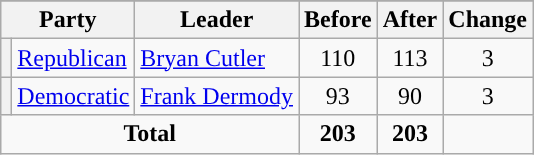<table class="wikitable" style="text-align:center;">
<tr>
</tr>
<tr>
<th colspan=2>Party</th>
<th>Leader</th>
<th>Before</th>
<th>After</th>
<th>Change</th>
</tr>
<tr>
<th style="background-color:"></th>
<td style="text-align:left;"><a href='#'>Republican</a></td>
<td style="text-align:left;"><a href='#'>Bryan Cutler</a></td>
<td>110</td>
<td>113</td>
<td> 3</td>
</tr>
<tr>
<th style="background-color:"></th>
<td style="text-align:left;"><a href='#'>Democratic</a></td>
<td style="text-align:left;"><a href='#'>Frank Dermody</a></td>
<td>93</td>
<td>90</td>
<td> 3</td>
</tr>
<tr>
<td colspan=3><strong>Total</strong></td>
<td><strong>203</strong></td>
<td><strong>203</strong></td>
<td></td>
</tr>
</table>
